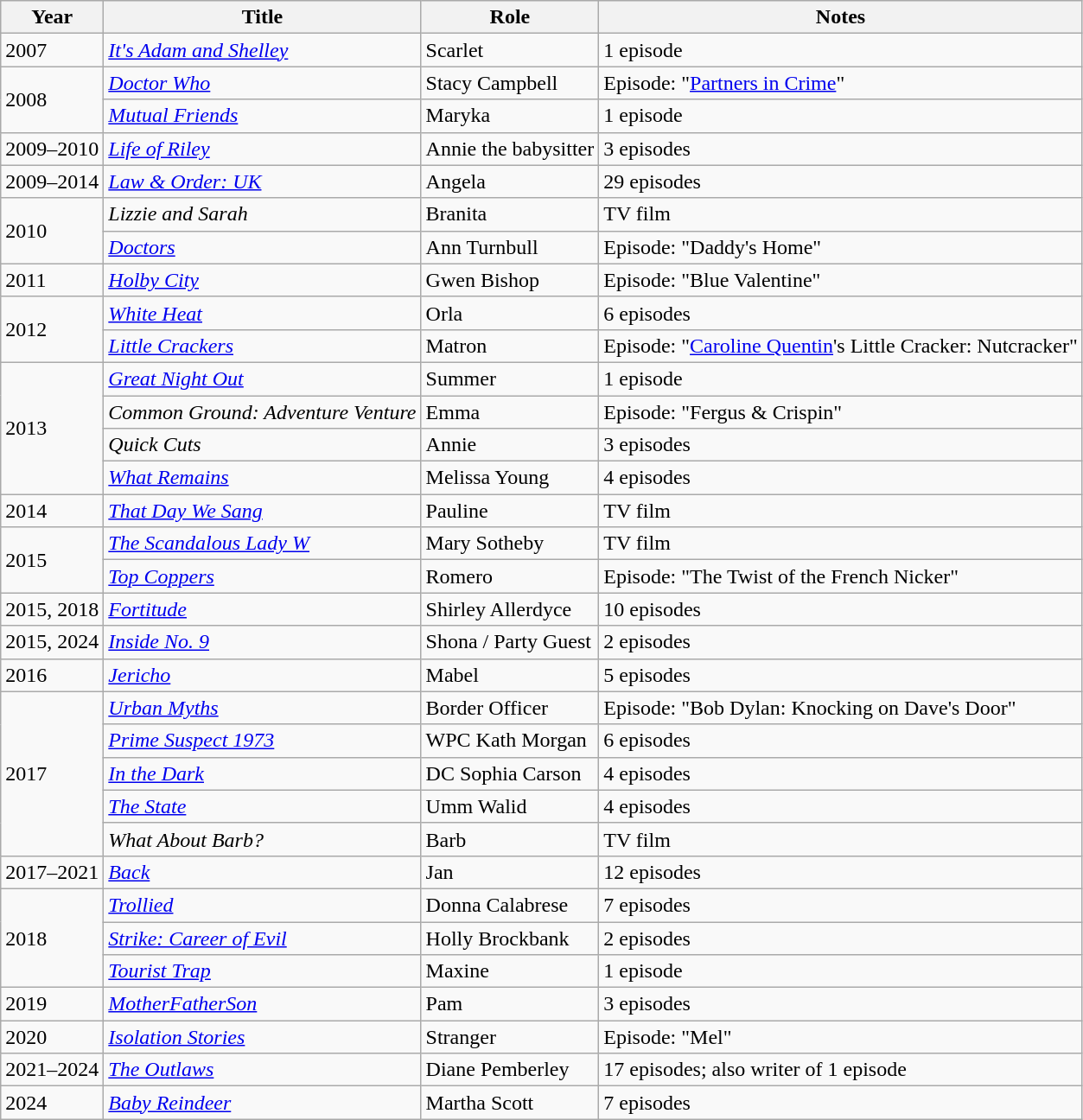<table class="wikitable">
<tr>
<th>Year</th>
<th>Title</th>
<th>Role</th>
<th>Notes</th>
</tr>
<tr>
<td>2007</td>
<td><em><a href='#'>It's Adam and Shelley</a></em></td>
<td>Scarlet</td>
<td>1 episode</td>
</tr>
<tr>
<td rowspan="2">2008</td>
<td><em><a href='#'>Doctor Who</a></em></td>
<td>Stacy Campbell</td>
<td>Episode: "<a href='#'>Partners in Crime</a>"</td>
</tr>
<tr>
<td><em><a href='#'>Mutual Friends</a></em></td>
<td>Maryka</td>
<td>1 episode</td>
</tr>
<tr>
<td>2009–2010</td>
<td><em><a href='#'>Life of Riley</a></em></td>
<td>Annie the babysitter</td>
<td>3 episodes</td>
</tr>
<tr>
<td>2009–2014</td>
<td><em><a href='#'>Law & Order: UK</a></em></td>
<td>Angela</td>
<td>29 episodes</td>
</tr>
<tr>
<td rowspan="2">2010</td>
<td><em>Lizzie and Sarah</em></td>
<td>Branita</td>
<td>TV film</td>
</tr>
<tr>
<td><em><a href='#'>Doctors</a></em></td>
<td>Ann Turnbull</td>
<td>Episode: "Daddy's Home"</td>
</tr>
<tr>
<td>2011</td>
<td><em><a href='#'>Holby City</a></em></td>
<td>Gwen Bishop</td>
<td>Episode: "Blue Valentine"</td>
</tr>
<tr>
<td rowspan="2">2012</td>
<td><em><a href='#'>White Heat</a></em></td>
<td>Orla</td>
<td>6 episodes</td>
</tr>
<tr>
<td><em><a href='#'>Little Crackers</a></em></td>
<td>Matron</td>
<td>Episode: "<a href='#'>Caroline Quentin</a>'s Little Cracker: Nutcracker"</td>
</tr>
<tr>
<td rowspan="4">2013</td>
<td><em><a href='#'>Great Night Out</a></em></td>
<td>Summer</td>
<td>1 episode</td>
</tr>
<tr>
<td><em>Common Ground: Adventure Venture</em></td>
<td>Emma</td>
<td>Episode: "Fergus & Crispin"</td>
</tr>
<tr>
<td><em>Quick Cuts</em></td>
<td>Annie</td>
<td>3 episodes</td>
</tr>
<tr>
<td><em><a href='#'>What Remains</a></em></td>
<td>Melissa Young</td>
<td>4 episodes</td>
</tr>
<tr>
<td>2014</td>
<td><em><a href='#'>That Day We Sang</a></em></td>
<td>Pauline</td>
<td>TV film</td>
</tr>
<tr>
<td rowspan="2">2015</td>
<td><em><a href='#'>The Scandalous Lady W</a></em></td>
<td>Mary Sotheby</td>
<td>TV film</td>
</tr>
<tr>
<td><em><a href='#'>Top Coppers</a></em></td>
<td>Romero</td>
<td>Episode: "The Twist of the French Nicker"</td>
</tr>
<tr>
<td>2015, 2018</td>
<td><em><a href='#'>Fortitude</a></em></td>
<td>Shirley Allerdyce</td>
<td>10 episodes</td>
</tr>
<tr>
<td>2015, 2024</td>
<td><em><a href='#'>Inside No. 9</a></em></td>
<td>Shona / Party Guest</td>
<td>2 episodes</td>
</tr>
<tr>
<td>2016</td>
<td><em><a href='#'>Jericho</a></em></td>
<td>Mabel</td>
<td>5 episodes</td>
</tr>
<tr>
<td rowspan="5">2017</td>
<td><em><a href='#'>Urban Myths</a></em></td>
<td>Border Officer</td>
<td>Episode: "Bob Dylan: Knocking on Dave's Door"</td>
</tr>
<tr>
<td><em><a href='#'>Prime Suspect 1973</a></em></td>
<td>WPC Kath Morgan</td>
<td>6 episodes</td>
</tr>
<tr>
<td><em><a href='#'>In the Dark</a></em></td>
<td>DC Sophia Carson</td>
<td>4 episodes</td>
</tr>
<tr>
<td><em><a href='#'>The State</a></em></td>
<td>Umm Walid</td>
<td>4 episodes</td>
</tr>
<tr>
<td><em>What About Barb?</em></td>
<td>Barb</td>
<td>TV film</td>
</tr>
<tr>
<td>2017–2021</td>
<td><em><a href='#'>Back</a></em></td>
<td>Jan</td>
<td>12 episodes</td>
</tr>
<tr>
<td rowspan="3">2018</td>
<td><em><a href='#'>Trollied</a> </em></td>
<td>Donna Calabrese</td>
<td>7 episodes</td>
</tr>
<tr>
<td><em><a href='#'>Strike: Career of Evil</a></em></td>
<td>Holly Brockbank</td>
<td>2 episodes</td>
</tr>
<tr>
<td><em><a href='#'>Tourist Trap</a></em></td>
<td>Maxine</td>
<td>1 episode</td>
</tr>
<tr>
<td>2019</td>
<td><em><a href='#'>MotherFatherSon</a></em></td>
<td>Pam</td>
<td>3 episodes</td>
</tr>
<tr>
<td>2020</td>
<td><em><a href='#'>Isolation Stories</a></em></td>
<td>Stranger</td>
<td>Episode: "Mel"</td>
</tr>
<tr>
<td>2021–2024</td>
<td><em><a href='#'>The Outlaws</a></em></td>
<td>Diane Pemberley</td>
<td>17 episodes; also writer of 1 episode</td>
</tr>
<tr>
<td>2024</td>
<td><em><a href='#'>Baby Reindeer</a></em></td>
<td>Martha Scott</td>
<td>7 episodes</td>
</tr>
</table>
